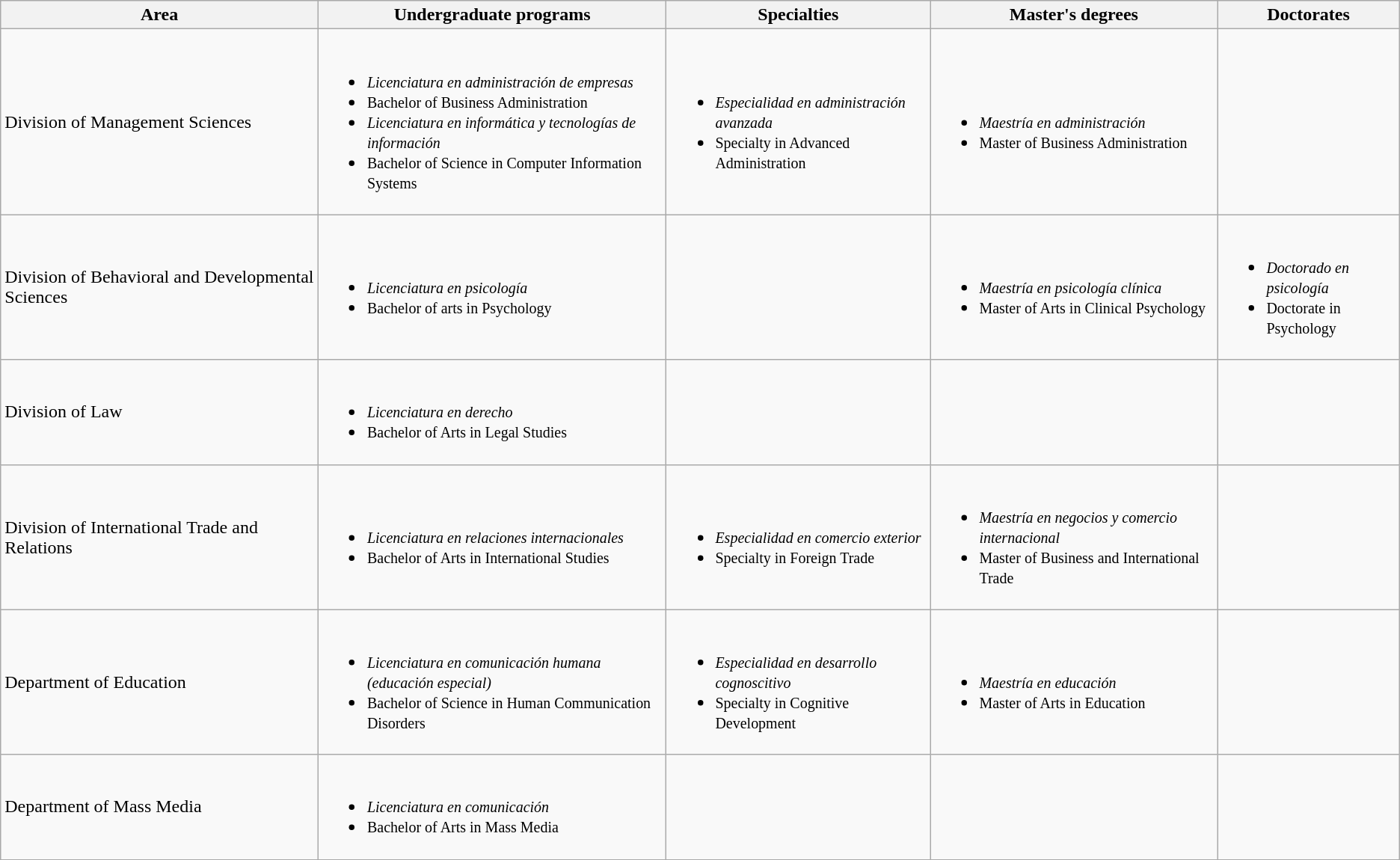<table class="wikitable sortable">
<tr>
<th>Area</th>
<th>Undergraduate programs</th>
<th>Specialties</th>
<th>Master's degrees</th>
<th>Doctorates</th>
</tr>
<tr>
<td>Division of Management Sciences</td>
<td><br><ul><li><small><em>Licenciatura en administración de empresas</em></small></li><li><small>Bachelor of Business Administration</small></li><li><small><em>Licenciatura en informática y tecnologías de información</em></small></li><li><small>Bachelor of Science in Computer Information Systems</small></li></ul></td>
<td><br><ul><li><small><em>Especialidad en administración avanzada</em></small></li><li><small>Specialty in Advanced Administration</small></li></ul></td>
<td><br><ul><li><small><em>Maestría en administración</em></small></li><li><small>Master of Business Administration</small></li></ul></td>
<td></td>
</tr>
<tr>
<td>Division of Behavioral and Developmental Sciences</td>
<td><br><ul><li><small><em>Licenciatura en psicología</em></small></li><li><small>Bachelor of arts in Psychology</small></li></ul></td>
<td></td>
<td><br><ul><li><small><em>Maestría en psicología clínica</em></small></li><li><small>Master of Arts in Clinical Psychology</small></li></ul></td>
<td><br><ul><li><small><em>Doctorado en psicología</em></small></li><li><small>Doctorate in Psychology</small></li></ul></td>
</tr>
<tr>
<td>Division of Law</td>
<td><br><ul><li><small><em>Licenciatura en derecho</em></small></li><li><small>Bachelor of Arts in Legal Studies</small></li></ul></td>
<td></td>
<td></td>
<td></td>
</tr>
<tr>
<td>Division of International Trade and Relations</td>
<td><br><ul><li><small><em>Licenciatura en relaciones internacionales</em></small></li><li><small>Bachelor of Arts in International Studies</small></li></ul></td>
<td><br><ul><li><small><em>Especialidad en comercio exterior</em></small></li><li><small>Specialty in Foreign Trade</small></li></ul></td>
<td><br><ul><li><small><em>Maestría en negocios y comercio internacional</em></small></li><li><small>Master of Business and International Trade</small></li></ul></td>
<td></td>
</tr>
<tr>
<td>Department of Education</td>
<td><br><ul><li><small><em>Licenciatura en comunicación humana (educación especial)</em></small></li><li><small>Bachelor of Science in Human Communication Disorders</small></li></ul></td>
<td><br><ul><li><small><em>Especialidad en desarrollo cognoscitivo</em></small></li><li><small>Specialty in Cognitive Development</small></li></ul></td>
<td><br><ul><li><small><em>Maestría en educación</em></small></li><li><small>Master of Arts in Education</small></li></ul></td>
<td></td>
</tr>
<tr>
<td>Department of Mass Media</td>
<td><br><ul><li><small><em>Licenciatura en comunicación</em></small></li><li><small>Bachelor of Arts in Mass Media</small></li></ul></td>
<td></td>
<td></td>
<td></td>
</tr>
</table>
